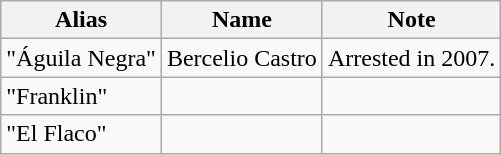<table class="wikitable">
<tr>
<th>Alias</th>
<th>Name</th>
<th>Note</th>
</tr>
<tr>
<td>"Águila Negra"</td>
<td>Bercelio Castro</td>
<td>Arrested in 2007.</td>
</tr>
<tr>
<td>"Franklin"</td>
<td></td>
<td></td>
</tr>
<tr>
<td>"El Flaco"</td>
<td></td>
<td></td>
</tr>
</table>
